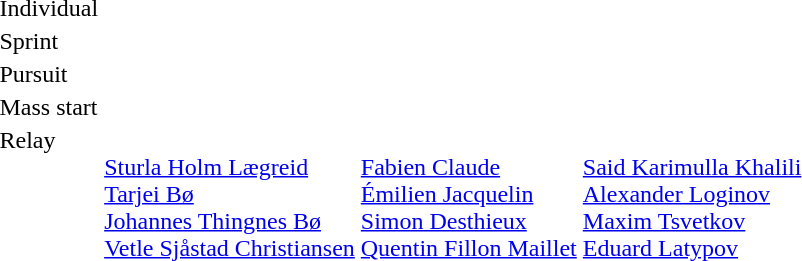<table>
<tr valign="top">
<td>Individual<br></td>
<td></td>
<td></td>
<td></td>
</tr>
<tr valign="top">
<td>Sprint<br></td>
<td></td>
<td></td>
<td></td>
</tr>
<tr valign="top">
<td>Pursuit<br></td>
<td></td>
<td></td>
<td></td>
</tr>
<tr valign="top">
<td>Mass start<br></td>
<td></td>
<td></td>
<td></td>
</tr>
<tr valign="top">
<td>Relay<br></td>
<td><br><a href='#'>Sturla Holm Lægreid</a><br><a href='#'>Tarjei Bø</a><br><a href='#'>Johannes Thingnes Bø</a><br><a href='#'>Vetle Sjåstad Christiansen</a></td>
<td><br><a href='#'>Fabien Claude</a><br><a href='#'>Émilien Jacquelin</a><br><a href='#'>Simon Desthieux</a><br><a href='#'>Quentin Fillon Maillet</a></td>
<td><br><a href='#'>Said Karimulla Khalili</a><br><a href='#'>Alexander Loginov</a><br><a href='#'>Maxim Tsvetkov</a><br><a href='#'>Eduard Latypov</a></td>
</tr>
</table>
